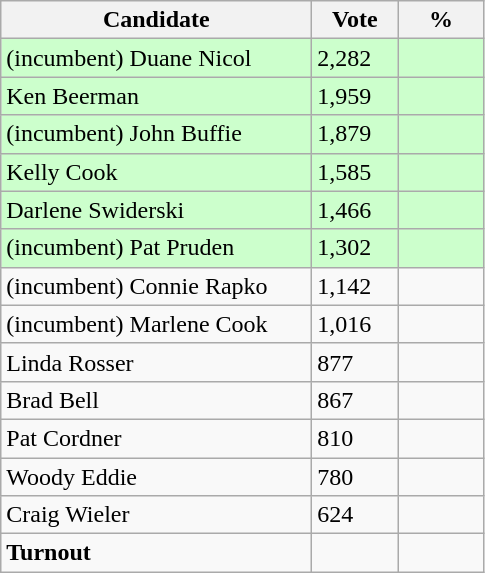<table class="wikitable">
<tr>
<th bgcolor="#DDDDFF" width="200px">Candidate</th>
<th bgcolor="#DDDDFF" width="50px">Vote</th>
<th bgcolor="#DDDDFF" width="50px">%</th>
</tr>
<tr style="text-align:left; background:#cfc;">
<td>(incumbent) Duane Nicol</td>
<td>2,282</td>
<td></td>
</tr>
<tr style="text-align:left; background:#cfc;">
<td>Ken Beerman</td>
<td>1,959</td>
<td></td>
</tr>
<tr style="text-align:left; background:#cfc;">
<td>(incumbent) John Buffie</td>
<td>1,879</td>
<td></td>
</tr>
<tr style="text-align:left; background:#cfc;">
<td>Kelly Cook</td>
<td>1,585</td>
<td></td>
</tr>
<tr style="text-align:left; background:#cfc;">
<td>Darlene Swiderski</td>
<td>1,466</td>
<td></td>
</tr>
<tr style="text-align:left; background:#cfc;">
<td>(incumbent) Pat Pruden</td>
<td>1,302</td>
<td></td>
</tr>
<tr>
<td>(incumbent) Connie Rapko</td>
<td>1,142</td>
<td></td>
</tr>
<tr>
<td>(incumbent) Marlene Cook</td>
<td>1,016</td>
<td></td>
</tr>
<tr>
<td>Linda Rosser</td>
<td>877</td>
<td></td>
</tr>
<tr>
<td>Brad Bell</td>
<td>867</td>
<td></td>
</tr>
<tr>
<td>Pat Cordner</td>
<td>810</td>
<td></td>
</tr>
<tr>
<td>Woody Eddie</td>
<td>780</td>
<td></td>
</tr>
<tr>
<td>Craig Wieler</td>
<td>624</td>
<td></td>
</tr>
<tr>
<td><strong>Turnout</strong></td>
<td><strong> </strong></td>
<td><strong> </strong></td>
</tr>
</table>
